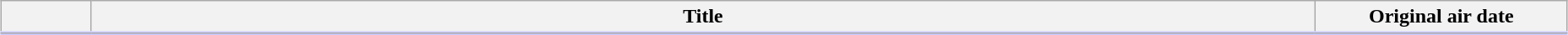<table class="plainrowheaders wikitable" style="width:98%; margin:auto; background:#FFF">
<tr style="border-bottom: 3px solid #CCF;">
<th style="width:4em;"></th>
<th>Title</th>
<th style="width:12em;">Original air date</th>
</tr>
<tr>
</tr>
</table>
